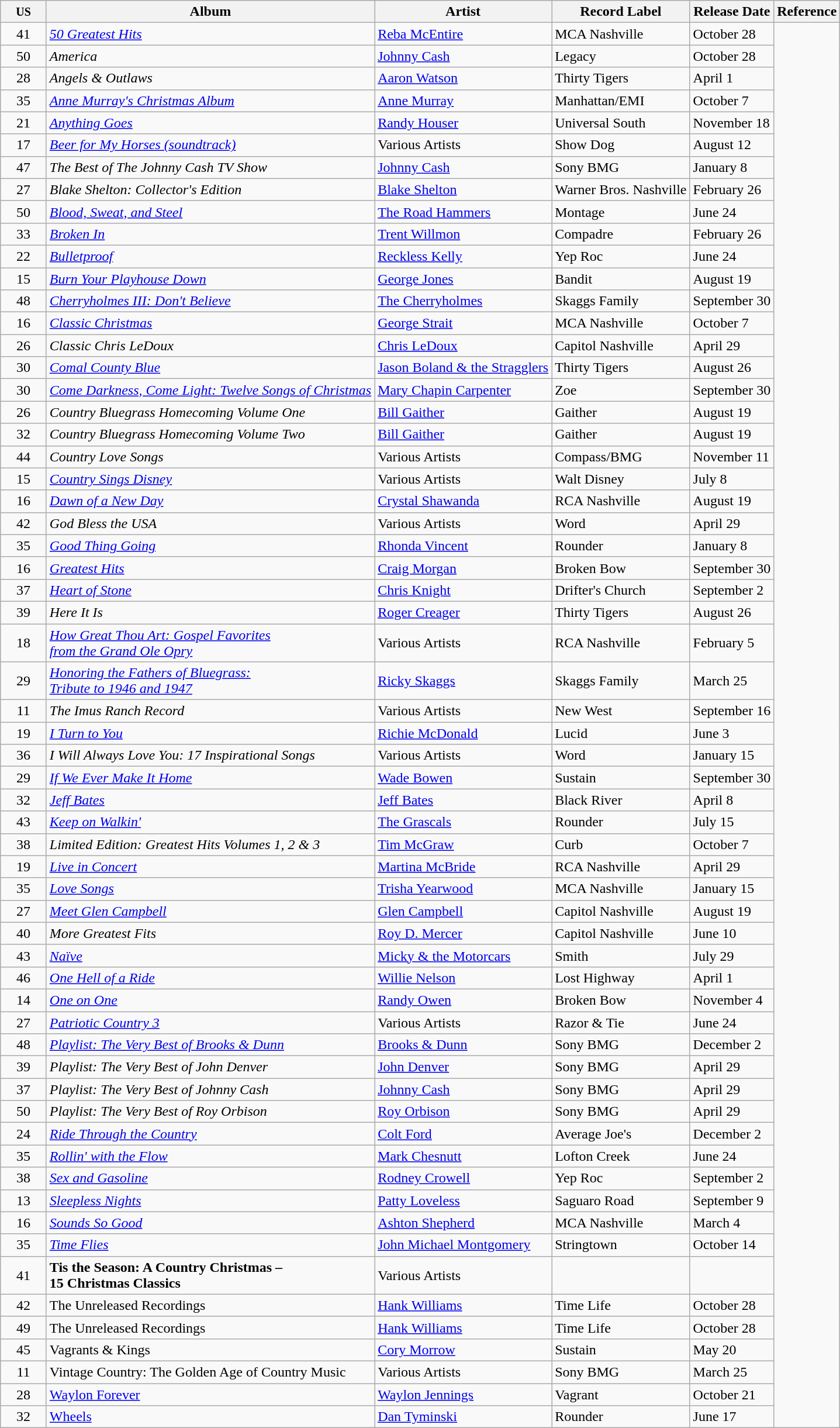<table class="wikitable sortable">
<tr>
<th width=45><small>US</small></th>
<th>Album</th>
<th>Artist</th>
<th>Record Label</th>
<th>Release Date</th>
<th>Reference</th>
</tr>
<tr>
<td style="text-align:center;">41</td>
<td><em><a href='#'>50 Greatest Hits</a></em></td>
<td><a href='#'>Reba McEntire</a></td>
<td>MCA Nashville</td>
<td>October 28</td>
</tr>
<tr>
<td style="text-align:center;">50</td>
<td><em>America</em></td>
<td><a href='#'>Johnny Cash</a></td>
<td>Legacy</td>
<td>October 28</td>
</tr>
<tr>
<td style="text-align:center;">28</td>
<td><em>Angels & Outlaws</em></td>
<td><a href='#'>Aaron Watson</a></td>
<td>Thirty Tigers</td>
<td>April 1</td>
</tr>
<tr>
<td style="text-align:center;">35</td>
<td><em><a href='#'>Anne Murray's Christmas Album</a></em></td>
<td><a href='#'>Anne Murray</a></td>
<td>Manhattan/EMI</td>
<td>October 7</td>
</tr>
<tr>
<td style="text-align:center;">21</td>
<td><em><a href='#'>Anything Goes</a></em></td>
<td><a href='#'>Randy Houser</a></td>
<td>Universal South</td>
<td>November 18</td>
</tr>
<tr>
<td style="text-align:center;">17</td>
<td><em><a href='#'>Beer for My Horses (soundtrack)</a></em></td>
<td>Various Artists</td>
<td>Show Dog</td>
<td>August 12</td>
</tr>
<tr>
<td style="text-align:center;">47</td>
<td><em>The Best of The Johnny Cash TV Show</em></td>
<td><a href='#'>Johnny Cash</a></td>
<td>Sony BMG</td>
<td>January 8</td>
</tr>
<tr>
<td style="text-align:center;">27</td>
<td><em>Blake Shelton: Collector's Edition</em></td>
<td><a href='#'>Blake Shelton</a></td>
<td>Warner Bros. Nashville</td>
<td>February 26</td>
</tr>
<tr>
<td style="text-align:center;">50</td>
<td><em><a href='#'>Blood, Sweat, and Steel</a></em></td>
<td><a href='#'>The Road Hammers</a></td>
<td>Montage</td>
<td>June 24</td>
</tr>
<tr>
<td style="text-align:center;">33</td>
<td><em><a href='#'>Broken In</a></em></td>
<td><a href='#'>Trent Willmon</a></td>
<td>Compadre</td>
<td>February 26</td>
</tr>
<tr>
<td style="text-align:center;">22</td>
<td><em><a href='#'>Bulletproof</a></em></td>
<td><a href='#'>Reckless Kelly</a></td>
<td>Yep Roc</td>
<td>June 24</td>
</tr>
<tr>
<td style="text-align:center;">15</td>
<td><em><a href='#'>Burn Your Playhouse Down</a></em></td>
<td><a href='#'>George Jones</a></td>
<td>Bandit</td>
<td>August 19</td>
</tr>
<tr>
<td style="text-align:center;">48</td>
<td><em><a href='#'>Cherryholmes III: Don't Believe</a></em></td>
<td><a href='#'>The Cherryholmes</a></td>
<td>Skaggs Family</td>
<td>September 30</td>
</tr>
<tr>
<td style="text-align:center;">16</td>
<td><em><a href='#'>Classic Christmas</a></em></td>
<td><a href='#'>George Strait</a></td>
<td>MCA Nashville</td>
<td>October 7</td>
</tr>
<tr>
<td style="text-align:center;">26</td>
<td><em>Classic Chris LeDoux</em></td>
<td><a href='#'>Chris LeDoux</a></td>
<td>Capitol Nashville</td>
<td>April 29</td>
</tr>
<tr>
<td style="text-align:center;">30</td>
<td><em><a href='#'>Comal County Blue</a></em></td>
<td><a href='#'>Jason Boland & the Stragglers</a></td>
<td>Thirty Tigers</td>
<td>August 26</td>
</tr>
<tr>
<td style="text-align:center;">30</td>
<td><em><a href='#'>Come Darkness, Come Light: Twelve Songs of Christmas</a></em></td>
<td><a href='#'>Mary Chapin Carpenter</a></td>
<td>Zoe</td>
<td>September 30</td>
</tr>
<tr>
<td style="text-align:center;">26</td>
<td><em>Country Bluegrass Homecoming Volume One</em></td>
<td><a href='#'>Bill Gaither</a></td>
<td>Gaither</td>
<td>August 19</td>
</tr>
<tr>
<td style="text-align:center;">32</td>
<td><em>Country Bluegrass Homecoming Volume Two</em></td>
<td><a href='#'>Bill Gaither</a></td>
<td>Gaither</td>
<td>August 19</td>
</tr>
<tr>
<td style="text-align:center;">44</td>
<td><em>Country Love Songs</em></td>
<td>Various Artists</td>
<td>Compass/BMG</td>
<td>November 11</td>
</tr>
<tr>
<td style="text-align:center;">15</td>
<td><em><a href='#'>Country Sings Disney</a></em></td>
<td>Various Artists</td>
<td>Walt Disney</td>
<td>July 8</td>
</tr>
<tr>
<td style="text-align:center;">16</td>
<td><em><a href='#'>Dawn of a New Day</a></em></td>
<td><a href='#'>Crystal Shawanda</a></td>
<td>RCA Nashville</td>
<td>August 19</td>
</tr>
<tr>
<td style="text-align:center;">42</td>
<td><em>God Bless the USA</em></td>
<td>Various Artists</td>
<td>Word</td>
<td>April 29</td>
</tr>
<tr>
<td style="text-align:center;">35</td>
<td><em><a href='#'>Good Thing Going</a></em></td>
<td><a href='#'>Rhonda Vincent</a></td>
<td>Rounder</td>
<td>January 8</td>
</tr>
<tr>
<td style="text-align:center;">16</td>
<td><em><a href='#'>Greatest Hits</a></em></td>
<td><a href='#'>Craig Morgan</a></td>
<td>Broken Bow</td>
<td>September 30</td>
</tr>
<tr>
<td style="text-align:center;">37</td>
<td><em><a href='#'>Heart of Stone</a></em></td>
<td><a href='#'>Chris Knight</a></td>
<td>Drifter's Church</td>
<td>September 2</td>
</tr>
<tr>
<td style="text-align:center;">39</td>
<td><em>Here It Is</em></td>
<td><a href='#'>Roger Creager</a></td>
<td>Thirty Tigers</td>
<td>August 26</td>
</tr>
<tr>
<td style="text-align:center;">18</td>
<td><em><a href='#'>How Great Thou Art: Gospel Favorites<br>from the Grand Ole Opry</a></em></td>
<td>Various Artists</td>
<td>RCA Nashville</td>
<td>February 5</td>
</tr>
<tr>
<td style="text-align:center;">29</td>
<td><em><a href='#'>Honoring the Fathers of Bluegrass:<br>Tribute to 1946 and 1947</a></em></td>
<td><a href='#'>Ricky Skaggs</a></td>
<td>Skaggs Family</td>
<td>March 25</td>
</tr>
<tr>
<td style="text-align:center;">11</td>
<td><em>The Imus Ranch Record</em></td>
<td>Various Artists</td>
<td>New West</td>
<td>September 16</td>
</tr>
<tr>
<td style="text-align:center;">19</td>
<td><em><a href='#'>I Turn to You</a></em></td>
<td><a href='#'>Richie McDonald</a></td>
<td>Lucid</td>
<td>June 3</td>
</tr>
<tr>
<td style="text-align:center;">36</td>
<td><em>I Will Always Love You: 17 Inspirational Songs</em></td>
<td>Various Artists</td>
<td>Word</td>
<td>January 15</td>
</tr>
<tr>
<td style="text-align:center;">29</td>
<td><em><a href='#'>If We Ever Make It Home</a></em></td>
<td><a href='#'>Wade Bowen</a></td>
<td>Sustain</td>
<td>September 30</td>
</tr>
<tr>
<td style="text-align:center;">32</td>
<td><em><a href='#'>Jeff Bates</a></em></td>
<td><a href='#'>Jeff Bates</a></td>
<td>Black River</td>
<td>April 8</td>
</tr>
<tr>
<td style="text-align:center;">43</td>
<td><em><a href='#'>Keep on Walkin'</a></em></td>
<td><a href='#'>The Grascals</a></td>
<td>Rounder</td>
<td>July 15</td>
</tr>
<tr>
<td style="text-align:center;">38</td>
<td><em>Limited Edition: Greatest Hits Volumes 1, 2 & 3</em></td>
<td><a href='#'>Tim McGraw</a></td>
<td>Curb</td>
<td>October 7</td>
</tr>
<tr>
<td style="text-align:center;">19</td>
<td><em><a href='#'>Live in Concert</a></em></td>
<td><a href='#'>Martina McBride</a></td>
<td>RCA Nashville</td>
<td>April 29</td>
</tr>
<tr>
<td style="text-align:center;">35</td>
<td><em><a href='#'>Love Songs</a></em></td>
<td><a href='#'>Trisha Yearwood</a></td>
<td>MCA Nashville</td>
<td>January 15</td>
</tr>
<tr>
<td style="text-align:center;">27</td>
<td><em><a href='#'>Meet Glen Campbell</a></em></td>
<td><a href='#'>Glen Campbell</a></td>
<td>Capitol Nashville</td>
<td>August 19</td>
</tr>
<tr>
<td style="text-align:center;">40</td>
<td><em>More Greatest Fits</em></td>
<td><a href='#'>Roy D. Mercer</a></td>
<td>Capitol Nashville</td>
<td>June 10</td>
</tr>
<tr>
<td style="text-align:center;">43</td>
<td><em><a href='#'>Naïve</a></em></td>
<td><a href='#'>Micky & the Motorcars</a></td>
<td>Smith</td>
<td>July 29</td>
</tr>
<tr>
<td style="text-align:center;">46</td>
<td><em><a href='#'>One Hell of a Ride</a></em></td>
<td><a href='#'>Willie Nelson</a></td>
<td>Lost Highway</td>
<td>April 1</td>
</tr>
<tr>
<td style="text-align:center;">14</td>
<td><em><a href='#'>One on One</a></em></td>
<td><a href='#'>Randy Owen</a></td>
<td>Broken Bow</td>
<td>November 4</td>
</tr>
<tr>
<td style="text-align:center;">27</td>
<td><em><a href='#'>Patriotic Country 3</a></em></td>
<td>Various Artists</td>
<td>Razor & Tie</td>
<td>June 24</td>
</tr>
<tr>
<td style="text-align:center;">48</td>
<td><em><a href='#'>Playlist: The Very Best of Brooks & Dunn</a></em></td>
<td><a href='#'>Brooks & Dunn</a></td>
<td>Sony BMG</td>
<td>December 2</td>
</tr>
<tr>
<td style="text-align:center;">39</td>
<td><em>Playlist: The Very Best of John Denver</em></td>
<td><a href='#'>John Denver</a></td>
<td>Sony BMG</td>
<td>April 29</td>
</tr>
<tr>
<td style="text-align:center;">37</td>
<td><em>Playlist: The Very Best of Johnny Cash</em></td>
<td><a href='#'>Johnny Cash</a></td>
<td>Sony BMG</td>
<td>April 29</td>
</tr>
<tr>
<td style="text-align:center;">50</td>
<td><em>Playlist: The Very Best of Roy Orbison</em></td>
<td><a href='#'>Roy Orbison</a></td>
<td>Sony BMG</td>
<td>April 29</td>
</tr>
<tr>
<td style="text-align:center;">24</td>
<td><em><a href='#'>Ride Through the Country</a></em></td>
<td><a href='#'>Colt Ford</a></td>
<td>Average Joe's</td>
<td>December 2</td>
</tr>
<tr>
<td style="text-align:center;">35</td>
<td><em><a href='#'>Rollin' with the Flow</a></em></td>
<td><a href='#'>Mark Chesnutt</a></td>
<td>Lofton Creek</td>
<td>June 24</td>
</tr>
<tr>
<td style="text-align:center;">38</td>
<td><em><a href='#'>Sex and Gasoline</a></em></td>
<td><a href='#'>Rodney Crowell</a></td>
<td>Yep Roc</td>
<td>September 2</td>
</tr>
<tr>
<td style="text-align:center;">13</td>
<td><em><a href='#'>Sleepless Nights</a></em></td>
<td><a href='#'>Patty Loveless</a></td>
<td>Saguaro Road</td>
<td>September 9</td>
</tr>
<tr>
<td style="text-align:center;">16</td>
<td><em><a href='#'>Sounds So Good</a></em></td>
<td><a href='#'>Ashton Shepherd</a></td>
<td>MCA Nashville</td>
<td>March 4</td>
</tr>
<tr>
<td style="text-align:center;">35</td>
<td><em><a href='#'>Time Flies</a></em></td>
<td><a href='#'>John Michael Montgomery</a></td>
<td>Stringtown</td>
<td>October 14</td>
</tr>
<tr>
<td style="text-align:center;">41</td>
<td><strong>Tis the Season: A Country Christmas –<br>15 Christmas Classics<em></td>
<td>Various Artists</td>
<td></td>
<td></td>
</tr>
<tr>
<td style="text-align:center;">42</td>
<td></em>The Unreleased Recordings<em></td>
<td><a href='#'>Hank Williams</a></td>
<td>Time Life</td>
<td>October 28</td>
</tr>
<tr>
<td style="text-align:center;">49</td>
<td></em>The Unreleased Recordings<em></td>
<td><a href='#'>Hank Williams</a></td>
<td>Time Life</td>
<td>October 28</td>
</tr>
<tr>
<td style="text-align:center;">45</td>
<td></em>Vagrants & Kings<em></td>
<td><a href='#'>Cory Morrow</a></td>
<td>Sustain</td>
<td>May 20</td>
</tr>
<tr>
<td style="text-align:center;">11</td>
<td></em>Vintage Country: The Golden Age of Country Music<em></td>
<td>Various Artists</td>
<td>Sony BMG</td>
<td>March 25</td>
</tr>
<tr>
<td style="text-align:center;">28</td>
<td></em><a href='#'>Waylon Forever</a><em></td>
<td><a href='#'>Waylon Jennings</a></td>
<td>Vagrant</td>
<td>October 21</td>
</tr>
<tr>
<td style="text-align:center;">32</td>
<td></em><a href='#'>Wheels</a><em></td>
<td><a href='#'>Dan Tyminski</a></td>
<td>Rounder</td>
<td>June 17</td>
</tr>
</table>
